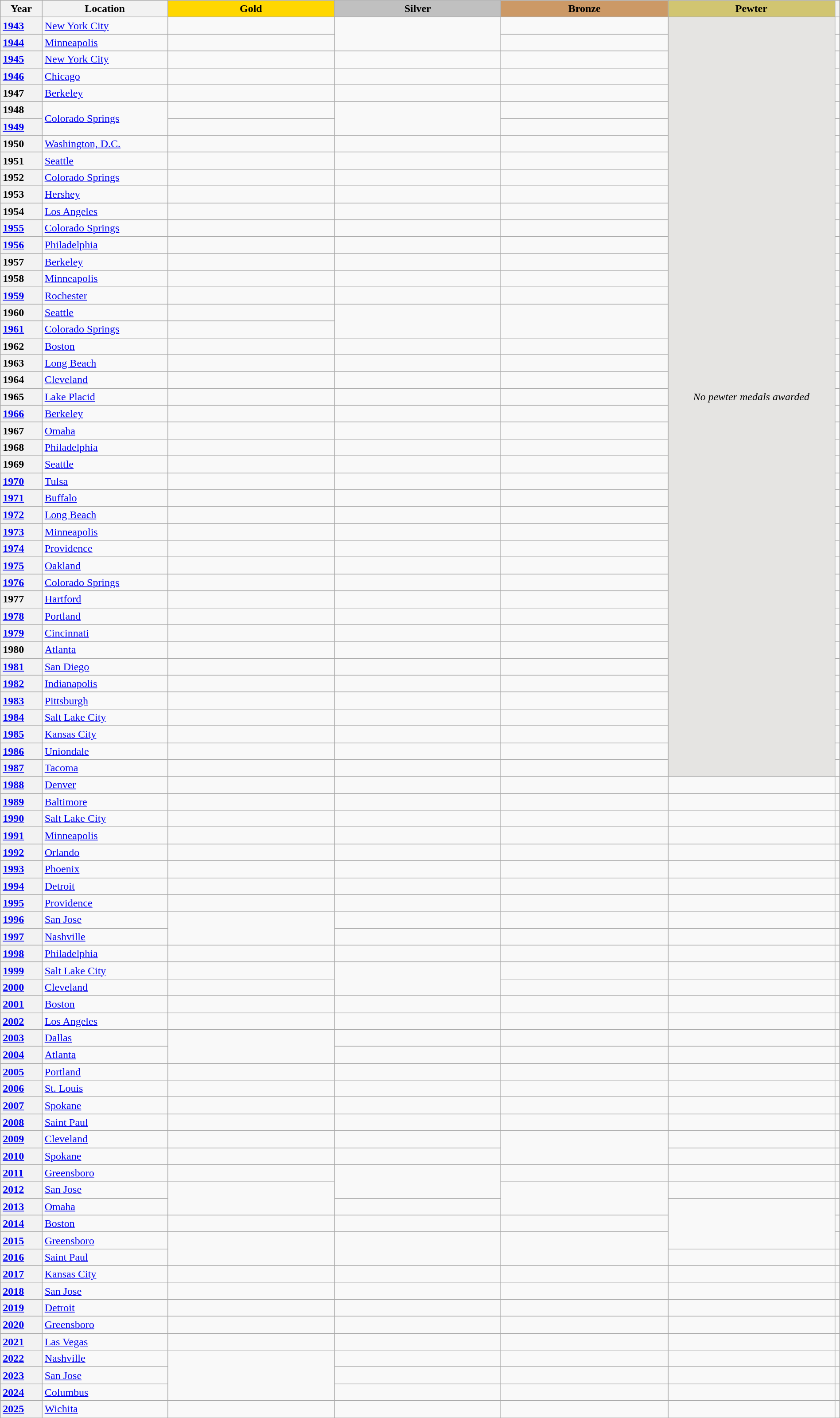<table class="wikitable unsortable" style="text-align:left; width:100%;">
<tr>
<th scope="col" style="text-align:center; width:5%">Year</th>
<th scope="col" style="text-align:center; width:15%">Location</th>
<th scope="col" style="text-align:center; width:20%; background:gold">Gold</th>
<th scope="col" style="text-align:center; width:20%; background:silver">Silver</th>
<th scope="col" style="text-align:center; width:20%; background:#c96">Bronze</th>
<th scope="col" style="text-align:center; width:20%; background:#d1c571">Pewter</th>
<th scope="col" style="text-align:center"></th>
</tr>
<tr>
<th scope="row" style="text-align:left"><a href='#'>1943</a></th>
<td><a href='#'>New York City</a></td>
<td></td>
<td rowspan="2"></td>
<td></td>
<td rowspan="45" bgcolor="e5e4e2" align="center"><em>No pewter medals awarded</em></td>
<td></td>
</tr>
<tr>
<th scope="row" style="text-align:left"><a href='#'>1944</a></th>
<td><a href='#'>Minneapolis</a></td>
<td></td>
<td></td>
<td></td>
</tr>
<tr>
<th scope="row" style="text-align:left"><a href='#'>1945</a></th>
<td><a href='#'>New York City</a></td>
<td></td>
<td></td>
<td></td>
<td></td>
</tr>
<tr>
<th scope="row" style="text-align:left"><a href='#'>1946</a></th>
<td><a href='#'>Chicago</a></td>
<td></td>
<td></td>
<td></td>
<td></td>
</tr>
<tr>
<th scope="row" style="text-align:left">1947</th>
<td><a href='#'>Berkeley</a></td>
<td></td>
<td></td>
<td></td>
<td></td>
</tr>
<tr>
<th scope="row" style="text-align:left">1948</th>
<td rowspan="2"><a href='#'>Colorado Springs</a></td>
<td></td>
<td rowspan="2"></td>
<td></td>
<td></td>
</tr>
<tr>
<th scope="row" style="text-align:left"><a href='#'>1949</a></th>
<td></td>
<td></td>
<td></td>
</tr>
<tr>
<th scope="row" style="text-align:left">1950</th>
<td><a href='#'>Washington, D.C.</a></td>
<td></td>
<td></td>
<td></td>
<td></td>
</tr>
<tr>
<th scope="row" style="text-align:left">1951</th>
<td><a href='#'>Seattle</a></td>
<td></td>
<td></td>
<td></td>
<td></td>
</tr>
<tr>
<th scope="row" style="text-align:left">1952</th>
<td><a href='#'>Colorado Springs</a></td>
<td></td>
<td></td>
<td></td>
<td></td>
</tr>
<tr>
<th scope="row" style="text-align:left">1953</th>
<td><a href='#'>Hershey</a></td>
<td></td>
<td></td>
<td></td>
<td></td>
</tr>
<tr>
<th scope="row" style="text-align:left">1954</th>
<td><a href='#'>Los Angeles</a></td>
<td></td>
<td></td>
<td></td>
<td></td>
</tr>
<tr>
<th scope="row" style="text-align:left"><a href='#'>1955</a></th>
<td><a href='#'>Colorado Springs</a></td>
<td></td>
<td></td>
<td></td>
<td></td>
</tr>
<tr>
<th scope="row" style="text-align:left"><a href='#'>1956</a></th>
<td><a href='#'>Philadelphia</a></td>
<td></td>
<td></td>
<td></td>
<td></td>
</tr>
<tr>
<th scope="row" style="text-align:left">1957</th>
<td><a href='#'>Berkeley</a></td>
<td></td>
<td></td>
<td></td>
<td></td>
</tr>
<tr>
<th scope="row" style="text-align:left">1958</th>
<td><a href='#'>Minneapolis</a></td>
<td></td>
<td></td>
<td></td>
<td></td>
</tr>
<tr>
<th scope="row" style="text-align:left"><a href='#'>1959</a></th>
<td><a href='#'>Rochester</a></td>
<td></td>
<td></td>
<td></td>
<td></td>
</tr>
<tr>
<th scope="row" style="text-align:left">1960</th>
<td><a href='#'>Seattle</a></td>
<td></td>
<td rowspan="2"></td>
<td rowspan="2"></td>
<td></td>
</tr>
<tr>
<th scope="row" style="text-align:left"><a href='#'>1961</a></th>
<td><a href='#'>Colorado Springs</a></td>
<td></td>
<td></td>
</tr>
<tr>
<th scope="row" style="text-align:left">1962</th>
<td><a href='#'>Boston</a></td>
<td></td>
<td></td>
<td></td>
<td></td>
</tr>
<tr>
<th scope="row" style="text-align:left">1963</th>
<td><a href='#'>Long Beach</a></td>
<td></td>
<td></td>
<td></td>
<td></td>
</tr>
<tr>
<th scope="row" style="text-align:left">1964</th>
<td><a href='#'>Cleveland</a></td>
<td></td>
<td></td>
<td></td>
<td></td>
</tr>
<tr>
<th scope="row" style="text-align:left">1965</th>
<td><a href='#'>Lake Placid</a></td>
<td></td>
<td></td>
<td></td>
<td></td>
</tr>
<tr>
<th scope="row" style="text-align:left"><a href='#'>1966</a></th>
<td><a href='#'>Berkeley</a></td>
<td></td>
<td></td>
<td></td>
<td></td>
</tr>
<tr>
<th scope="row" style="text-align:left">1967</th>
<td><a href='#'>Omaha</a></td>
<td></td>
<td></td>
<td></td>
<td></td>
</tr>
<tr>
<th scope="row" style="text-align:left">1968</th>
<td><a href='#'>Philadelphia</a></td>
<td></td>
<td></td>
<td></td>
<td></td>
</tr>
<tr>
<th scope="row" style="text-align:left">1969</th>
<td><a href='#'>Seattle</a></td>
<td></td>
<td></td>
<td></td>
<td></td>
</tr>
<tr>
<th scope="row" style="text-align:left"><a href='#'>1970</a></th>
<td><a href='#'>Tulsa</a></td>
<td></td>
<td></td>
<td></td>
<td></td>
</tr>
<tr>
<th scope="row" style="text-align:left"><a href='#'>1971</a></th>
<td><a href='#'>Buffalo</a></td>
<td></td>
<td></td>
<td></td>
<td></td>
</tr>
<tr>
<th scope="row" style="text-align:left"><a href='#'>1972</a></th>
<td><a href='#'>Long Beach</a></td>
<td></td>
<td></td>
<td></td>
<td></td>
</tr>
<tr>
<th scope="row" style="text-align:left"><a href='#'>1973</a></th>
<td><a href='#'>Minneapolis</a></td>
<td></td>
<td></td>
<td></td>
<td></td>
</tr>
<tr>
<th scope="row" style="text-align:left"><a href='#'>1974</a></th>
<td><a href='#'>Providence</a></td>
<td></td>
<td></td>
<td></td>
<td></td>
</tr>
<tr>
<th scope="row" style="text-align:left"><a href='#'>1975</a></th>
<td><a href='#'>Oakland</a></td>
<td></td>
<td></td>
<td></td>
<td></td>
</tr>
<tr>
<th scope="row" style="text-align:left"><a href='#'>1976</a></th>
<td><a href='#'>Colorado Springs</a></td>
<td></td>
<td></td>
<td></td>
<td></td>
</tr>
<tr>
<th scope="row" style="text-align:left">1977</th>
<td><a href='#'>Hartford</a></td>
<td></td>
<td></td>
<td></td>
<td></td>
</tr>
<tr>
<th scope="row" style="text-align:left"><a href='#'>1978</a></th>
<td><a href='#'>Portland</a></td>
<td></td>
<td></td>
<td></td>
<td></td>
</tr>
<tr>
<th scope="row" style="text-align:left"><a href='#'>1979</a></th>
<td><a href='#'>Cincinnati</a></td>
<td></td>
<td></td>
<td></td>
<td></td>
</tr>
<tr>
<th scope="row" style="text-align:left">1980</th>
<td><a href='#'>Atlanta</a></td>
<td></td>
<td></td>
<td></td>
<td></td>
</tr>
<tr>
<th scope="row" style="text-align:left"><a href='#'>1981</a></th>
<td><a href='#'>San Diego</a></td>
<td></td>
<td></td>
<td></td>
<td></td>
</tr>
<tr>
<th scope="row" style="text-align:left"><a href='#'>1982</a></th>
<td><a href='#'>Indianapolis</a></td>
<td></td>
<td></td>
<td></td>
<td></td>
</tr>
<tr>
<th scope="row" style="text-align:left"><a href='#'>1983</a></th>
<td><a href='#'>Pittsburgh</a></td>
<td></td>
<td></td>
<td></td>
<td></td>
</tr>
<tr>
<th scope="row" style="text-align:left"><a href='#'>1984</a></th>
<td><a href='#'>Salt Lake City</a></td>
<td></td>
<td></td>
<td></td>
<td></td>
</tr>
<tr>
<th scope="row" style="text-align:left"><a href='#'>1985</a></th>
<td><a href='#'>Kansas City</a></td>
<td></td>
<td></td>
<td></td>
<td></td>
</tr>
<tr>
<th scope="row" style="text-align:left"><a href='#'>1986</a></th>
<td><a href='#'>Uniondale</a></td>
<td></td>
<td></td>
<td></td>
<td></td>
</tr>
<tr>
<th scope="row" style="text-align:left"><a href='#'>1987</a></th>
<td><a href='#'>Tacoma</a></td>
<td></td>
<td></td>
<td></td>
<td></td>
</tr>
<tr>
<th scope="row" style="text-align:left"><a href='#'>1988</a></th>
<td><a href='#'>Denver</a></td>
<td></td>
<td></td>
<td></td>
<td></td>
<td></td>
</tr>
<tr>
<th scope="row" style="text-align:left"><a href='#'>1989</a></th>
<td><a href='#'>Baltimore</a></td>
<td></td>
<td></td>
<td></td>
<td></td>
<td></td>
</tr>
<tr>
<th scope="row" style="text-align:left"><a href='#'>1990</a></th>
<td><a href='#'>Salt Lake City</a></td>
<td></td>
<td></td>
<td></td>
<td></td>
<td></td>
</tr>
<tr>
<th scope="row" style="text-align:left"><a href='#'>1991</a></th>
<td><a href='#'>Minneapolis</a></td>
<td></td>
<td></td>
<td></td>
<td></td>
<td></td>
</tr>
<tr>
<th scope="row" style="text-align:left"><a href='#'>1992</a></th>
<td><a href='#'>Orlando</a></td>
<td></td>
<td></td>
<td></td>
<td></td>
<td></td>
</tr>
<tr>
<th scope="row" style="text-align:left"><a href='#'>1993</a></th>
<td><a href='#'>Phoenix</a></td>
<td></td>
<td></td>
<td></td>
<td></td>
<td></td>
</tr>
<tr>
<th scope="row" style="text-align:left"><a href='#'>1994</a></th>
<td><a href='#'>Detroit</a></td>
<td></td>
<td></td>
<td></td>
<td></td>
<td></td>
</tr>
<tr>
<th scope="row" style="text-align:left"><a href='#'>1995</a></th>
<td><a href='#'>Providence</a></td>
<td></td>
<td></td>
<td></td>
<td></td>
<td></td>
</tr>
<tr>
<th scope="row" style="text-align:left"><a href='#'>1996</a></th>
<td><a href='#'>San Jose</a></td>
<td rowspan="2"></td>
<td></td>
<td></td>
<td></td>
<td></td>
</tr>
<tr>
<th scope="row" style="text-align:left"><a href='#'>1997</a></th>
<td><a href='#'>Nashville</a></td>
<td></td>
<td></td>
<td></td>
<td></td>
</tr>
<tr>
<th scope="row" style="text-align:left"><a href='#'>1998</a></th>
<td><a href='#'>Philadelphia</a></td>
<td></td>
<td></td>
<td></td>
<td></td>
<td></td>
</tr>
<tr>
<th scope="row" style="text-align:left"><a href='#'>1999</a></th>
<td><a href='#'>Salt Lake City</a></td>
<td></td>
<td rowspan="2"></td>
<td></td>
<td></td>
<td></td>
</tr>
<tr>
<th scope="row" style="text-align:left"><a href='#'>2000</a></th>
<td><a href='#'>Cleveland</a></td>
<td></td>
<td></td>
<td></td>
<td></td>
</tr>
<tr>
<th scope="row" style="text-align:left"><a href='#'>2001</a></th>
<td><a href='#'>Boston</a></td>
<td></td>
<td></td>
<td></td>
<td></td>
<td></td>
</tr>
<tr>
<th scope="row" style="text-align:left"><a href='#'>2002</a></th>
<td><a href='#'>Los Angeles</a></td>
<td></td>
<td></td>
<td></td>
<td></td>
<td></td>
</tr>
<tr>
<th scope="row" style="text-align:left"><a href='#'>2003</a></th>
<td><a href='#'>Dallas</a></td>
<td rowspan="2"></td>
<td></td>
<td></td>
<td></td>
<td></td>
</tr>
<tr>
<th scope="row" style="text-align:left"><a href='#'>2004</a></th>
<td><a href='#'>Atlanta</a></td>
<td></td>
<td></td>
<td></td>
<td></td>
</tr>
<tr>
<th scope="row" style="text-align:left"><a href='#'>2005</a></th>
<td><a href='#'>Portland</a></td>
<td></td>
<td></td>
<td></td>
<td></td>
<td></td>
</tr>
<tr>
<th scope="row" style="text-align:left"><a href='#'>2006</a></th>
<td><a href='#'>St. Louis</a></td>
<td></td>
<td></td>
<td></td>
<td></td>
<td></td>
</tr>
<tr>
<th scope="row" style="text-align:left"><a href='#'>2007</a></th>
<td><a href='#'>Spokane</a></td>
<td></td>
<td></td>
<td></td>
<td></td>
<td></td>
</tr>
<tr>
<th scope="row" style="text-align:left"><a href='#'>2008</a></th>
<td><a href='#'>Saint Paul</a></td>
<td></td>
<td></td>
<td></td>
<td></td>
<td></td>
</tr>
<tr>
<th scope="row" style="text-align:left"><a href='#'>2009</a></th>
<td><a href='#'>Cleveland</a></td>
<td></td>
<td></td>
<td rowspan="2"></td>
<td></td>
<td></td>
</tr>
<tr>
<th scope="row" style="text-align:left"><a href='#'>2010</a></th>
<td><a href='#'>Spokane</a></td>
<td></td>
<td></td>
<td></td>
<td></td>
</tr>
<tr>
<th scope="row" style="text-align:left"><a href='#'>2011</a></th>
<td><a href='#'>Greensboro</a></td>
<td></td>
<td rowspan="2"></td>
<td></td>
<td></td>
<td></td>
</tr>
<tr>
<th scope="row" style="text-align:left"><a href='#'>2012</a></th>
<td><a href='#'>San Jose</a></td>
<td rowspan="2"></td>
<td rowspan="2"></td>
<td></td>
<td></td>
</tr>
<tr>
<th scope="row" style="text-align:left"><a href='#'>2013</a></th>
<td><a href='#'>Omaha</a></td>
<td></td>
<td rowspan="3"></td>
<td></td>
</tr>
<tr>
<th scope="row" style="text-align:left"><a href='#'>2014</a></th>
<td><a href='#'>Boston</a></td>
<td></td>
<td></td>
<td></td>
<td></td>
</tr>
<tr>
<th scope="row" style="text-align:left"><a href='#'>2015</a></th>
<td><a href='#'>Greensboro</a></td>
<td rowspan="2"></td>
<td rowspan="2"></td>
<td rowspan="2"></td>
<td></td>
</tr>
<tr>
<th scope="row" style="text-align:left"><a href='#'>2016</a></th>
<td><a href='#'>Saint Paul</a></td>
<td></td>
<td></td>
</tr>
<tr>
<th scope="row" style="text-align:left"><a href='#'>2017</a></th>
<td><a href='#'>Kansas City</a></td>
<td></td>
<td></td>
<td></td>
<td></td>
<td></td>
</tr>
<tr>
<th scope="row" style="text-align:left"><a href='#'>2018</a></th>
<td><a href='#'>San Jose</a></td>
<td></td>
<td></td>
<td></td>
<td></td>
<td></td>
</tr>
<tr>
<th scope="row" style="text-align:left"><a href='#'>2019</a></th>
<td><a href='#'>Detroit</a></td>
<td></td>
<td></td>
<td></td>
<td></td>
<td></td>
</tr>
<tr>
<th scope="row" style="text-align:left"><a href='#'>2020</a></th>
<td><a href='#'>Greensboro</a></td>
<td></td>
<td></td>
<td></td>
<td></td>
<td></td>
</tr>
<tr>
<th scope="row" style="text-align:left"><a href='#'>2021</a></th>
<td><a href='#'>Las Vegas</a></td>
<td></td>
<td></td>
<td></td>
<td></td>
<td></td>
</tr>
<tr>
<th scope="row" style="text-align:left"><a href='#'>2022</a></th>
<td><a href='#'>Nashville</a></td>
<td rowspan="3"></td>
<td></td>
<td></td>
<td></td>
<td></td>
</tr>
<tr>
<th scope="row" style="text-align:left"><a href='#'>2023</a></th>
<td><a href='#'>San Jose</a></td>
<td></td>
<td></td>
<td></td>
<td></td>
</tr>
<tr>
<th scope="row" style="text-align:left"><a href='#'>2024</a></th>
<td><a href='#'>Columbus</a></td>
<td></td>
<td></td>
<td></td>
<td></td>
</tr>
<tr>
<th scope="row" style="text-align:left"><a href='#'>2025</a></th>
<td><a href='#'>Wichita</a></td>
<td></td>
<td></td>
<td></td>
<td></td>
<td></td>
</tr>
</table>
